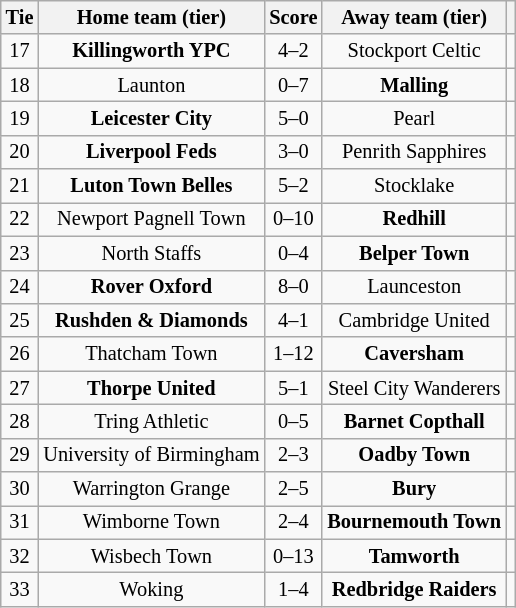<table class="wikitable" style="text-align:center; font-size:85%">
<tr>
<th>Tie</th>
<th>Home team (tier)</th>
<th>Score</th>
<th>Away team (tier)</th>
<th></th>
</tr>
<tr>
<td align="center">17</td>
<td><strong>Killingworth YPC</strong></td>
<td align="center">4–2</td>
<td>Stockport Celtic</td>
<td></td>
</tr>
<tr>
<td align="center">18</td>
<td>Launton</td>
<td align="center">0–7</td>
<td><strong>Malling</strong></td>
<td></td>
</tr>
<tr>
<td align="center">19</td>
<td><strong>Leicester City</strong></td>
<td align="center">5–0</td>
<td>Pearl</td>
<td></td>
</tr>
<tr>
<td align="center">20</td>
<td><strong>Liverpool Feds</strong></td>
<td align="center">3–0</td>
<td>Penrith Sapphires</td>
<td></td>
</tr>
<tr>
<td align="center">21</td>
<td><strong>Luton Town Belles</strong></td>
<td align="center">5–2</td>
<td>Stocklake</td>
<td></td>
</tr>
<tr>
<td align="center">22</td>
<td>Newport Pagnell Town</td>
<td align="center">0–10</td>
<td><strong>Redhill</strong></td>
<td></td>
</tr>
<tr>
<td align="center">23</td>
<td>North Staffs</td>
<td align="center">0–4</td>
<td><strong>Belper Town</strong></td>
<td></td>
</tr>
<tr>
<td align="center">24</td>
<td><strong>Rover Oxford</strong></td>
<td align="center">8–0</td>
<td>Launceston</td>
<td></td>
</tr>
<tr>
<td align="center">25</td>
<td><strong>Rushden & Diamonds</strong></td>
<td align="center">4–1</td>
<td>Cambridge United</td>
<td></td>
</tr>
<tr>
<td align="center">26</td>
<td>Thatcham Town</td>
<td align="center">1–12</td>
<td><strong>Caversham</strong></td>
<td></td>
</tr>
<tr>
<td align="center">27</td>
<td><strong>Thorpe United</strong></td>
<td align="center">5–1</td>
<td>Steel City Wanderers</td>
<td></td>
</tr>
<tr>
<td align="center">28</td>
<td>Tring Athletic</td>
<td align="center">0–5</td>
<td><strong>Barnet Copthall</strong></td>
<td></td>
</tr>
<tr>
<td align="center">29</td>
<td>University of Birmingham</td>
<td align="center">2–3</td>
<td><strong>Oadby Town</strong></td>
<td></td>
</tr>
<tr>
<td align="center">30</td>
<td>Warrington Grange</td>
<td align="center">2–5</td>
<td><strong>Bury</strong></td>
<td></td>
</tr>
<tr>
<td align="center">31</td>
<td>Wimborne Town</td>
<td align="center">2–4</td>
<td><strong>Bournemouth Town</strong></td>
<td></td>
</tr>
<tr>
<td align="center">32</td>
<td>Wisbech Town</td>
<td align="center">0–13</td>
<td><strong>Tamworth</strong></td>
<td></td>
</tr>
<tr>
<td align="center">33</td>
<td>Woking</td>
<td align="center">1–4</td>
<td><strong>Redbridge Raiders</strong></td>
<td></td>
</tr>
</table>
